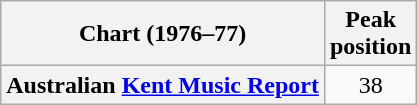<table class="wikitable plainrowheaders">
<tr>
<th scope="col">Chart (1976–77)</th>
<th scope="col">Peak<br>position</th>
</tr>
<tr>
<th scope="row">Australian <a href='#'>Kent Music Report</a></th>
<td style="text-align:center;">38</td>
</tr>
</table>
